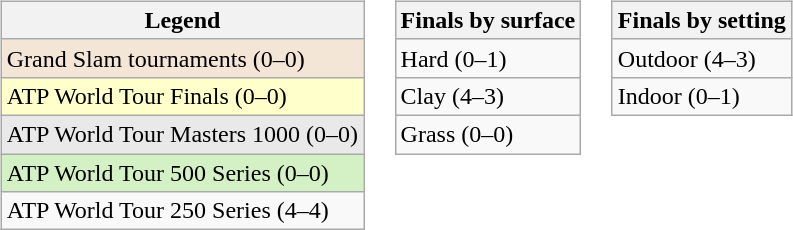<table>
<tr valign="top">
<td><br><table class="wikitable">
<tr>
<th>Legend</th>
</tr>
<tr style="background:#f3e6d7;">
<td>Grand Slam tournaments (0–0)</td>
</tr>
<tr style="background:#ffffcc;">
<td>ATP World Tour Finals (0–0)</td>
</tr>
<tr style="background:#e9e9e9;">
<td>ATP World Tour Masters 1000 (0–0)</td>
</tr>
<tr style="background:#d4f1c5;">
<td>ATP World Tour 500 Series (0–0)</td>
</tr>
<tr>
<td>ATP World Tour 250 Series (4–4)</td>
</tr>
</table>
</td>
<td><br><table class="wikitable">
<tr>
<th>Finals by surface</th>
</tr>
<tr>
<td>Hard (0–1)</td>
</tr>
<tr>
<td>Clay (4–3)</td>
</tr>
<tr>
<td>Grass (0–0)</td>
</tr>
</table>
</td>
<td><br><table class="wikitable">
<tr>
<th>Finals by setting</th>
</tr>
<tr>
<td>Outdoor (4–3)</td>
</tr>
<tr>
<td>Indoor (0–1)</td>
</tr>
</table>
</td>
</tr>
</table>
